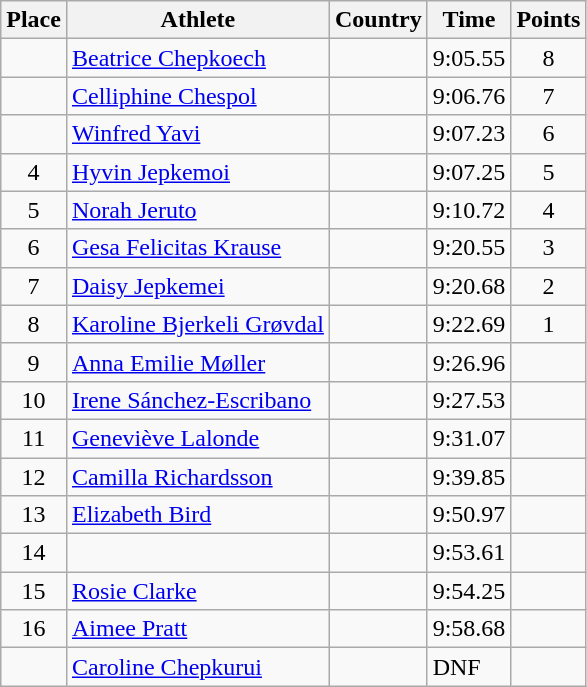<table class="wikitable">
<tr>
<th>Place</th>
<th>Athlete</th>
<th>Country</th>
<th>Time</th>
<th>Points</th>
</tr>
<tr>
<td align=center></td>
<td><a href='#'>Beatrice Chepkoech</a></td>
<td></td>
<td>9:05.55</td>
<td align=center>8</td>
</tr>
<tr>
<td align=center></td>
<td><a href='#'>Celliphine Chespol</a></td>
<td></td>
<td>9:06.76</td>
<td align=center>7</td>
</tr>
<tr>
<td align=center></td>
<td><a href='#'>Winfred Yavi</a></td>
<td></td>
<td>9:07.23</td>
<td align=center>6</td>
</tr>
<tr>
<td align=center>4</td>
<td><a href='#'>Hyvin Jepkemoi</a></td>
<td></td>
<td>9:07.25</td>
<td align=center>5</td>
</tr>
<tr>
<td align=center>5</td>
<td><a href='#'>Norah Jeruto</a></td>
<td></td>
<td>9:10.72</td>
<td align=center>4</td>
</tr>
<tr>
<td align=center>6</td>
<td><a href='#'>Gesa Felicitas Krause</a></td>
<td></td>
<td>9:20.55</td>
<td align=center>3</td>
</tr>
<tr>
<td align=center>7</td>
<td><a href='#'>Daisy Jepkemei</a></td>
<td></td>
<td>9:20.68</td>
<td align=center>2</td>
</tr>
<tr>
<td align=center>8</td>
<td><a href='#'>Karoline Bjerkeli Grøvdal</a></td>
<td></td>
<td>9:22.69</td>
<td align=center>1</td>
</tr>
<tr>
<td align=center>9</td>
<td><a href='#'>Anna Emilie Møller</a></td>
<td></td>
<td>9:26.96</td>
<td align=center></td>
</tr>
<tr>
<td align=center>10</td>
<td><a href='#'>Irene Sánchez-Escribano</a></td>
<td></td>
<td>9:27.53</td>
<td align=center></td>
</tr>
<tr>
<td align=center>11</td>
<td><a href='#'>Geneviève Lalonde</a></td>
<td></td>
<td>9:31.07</td>
<td align=center></td>
</tr>
<tr>
<td align=center>12</td>
<td><a href='#'>Camilla Richardsson</a></td>
<td></td>
<td>9:39.85</td>
<td align=center></td>
</tr>
<tr>
<td align=center>13</td>
<td><a href='#'>Elizabeth Bird</a></td>
<td></td>
<td>9:50.97</td>
<td align=center></td>
</tr>
<tr>
<td align=center>14</td>
<td></td>
<td></td>
<td>9:53.61</td>
<td align=center></td>
</tr>
<tr>
<td align=center>15</td>
<td><a href='#'>Rosie Clarke</a></td>
<td></td>
<td>9:54.25</td>
<td align=center></td>
</tr>
<tr>
<td align=center>16</td>
<td><a href='#'>Aimee Pratt</a></td>
<td></td>
<td>9:58.68</td>
<td align=center></td>
</tr>
<tr>
<td align=center></td>
<td><a href='#'>Caroline Chepkurui</a></td>
<td></td>
<td>DNF</td>
<td align=center></td>
</tr>
</table>
